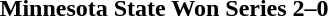<table class="noborder" style="text-align: center; border: none; width: 100%">
<tr>
<th width="97%"><strong>Minnesota State Won Series 2–0</strong></th>
<th width="3%"></th>
</tr>
</table>
